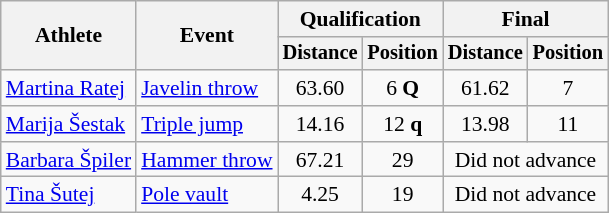<table class=wikitable style="font-size:90%">
<tr>
<th rowspan="2">Athlete</th>
<th rowspan="2">Event</th>
<th colspan="2">Qualification</th>
<th colspan="2">Final</th>
</tr>
<tr style="font-size:95%">
<th>Distance</th>
<th>Position</th>
<th>Distance</th>
<th>Position</th>
</tr>
<tr align=center>
<td align=left><a href='#'>Martina Ratej</a></td>
<td align=left><a href='#'>Javelin throw</a></td>
<td>63.60</td>
<td>6 <strong>Q</strong></td>
<td>61.62</td>
<td>7</td>
</tr>
<tr align=center>
<td align=left><a href='#'>Marija Šestak</a></td>
<td align=left><a href='#'>Triple jump</a></td>
<td>14.16</td>
<td>12 <strong>q</strong></td>
<td>13.98</td>
<td>11</td>
</tr>
<tr align=center>
<td align=left><a href='#'>Barbara Špiler</a></td>
<td align=left><a href='#'>Hammer throw</a></td>
<td>67.21</td>
<td>29</td>
<td colspan=2>Did not advance</td>
</tr>
<tr align=center>
<td align=left><a href='#'>Tina Šutej</a></td>
<td align=left><a href='#'>Pole vault</a></td>
<td>4.25</td>
<td>19</td>
<td colspan=2>Did not advance</td>
</tr>
</table>
